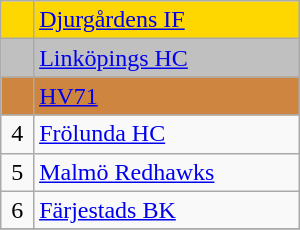<table class="wikitable" width="200px">
<tr style="background:#ffd700;">
<td align=center></td>
<td><a href='#'>Djurgårdens IF</a></td>
</tr>
<tr style="background:#c0c0c0;">
<td align=center></td>
<td><a href='#'>Linköpings HC</a></td>
</tr>
<tr style="background:#CD853F;">
<td align=center></td>
<td><a href='#'>HV71</a></td>
</tr>
<tr>
<td align=center>4</td>
<td><a href='#'>Frölunda HC</a></td>
</tr>
<tr>
<td align=center>5</td>
<td><a href='#'>Malmö Redhawks</a></td>
</tr>
<tr>
<td align=center>6</td>
<td><a href='#'>Färjestads BK</a></td>
</tr>
<tr>
</tr>
</table>
